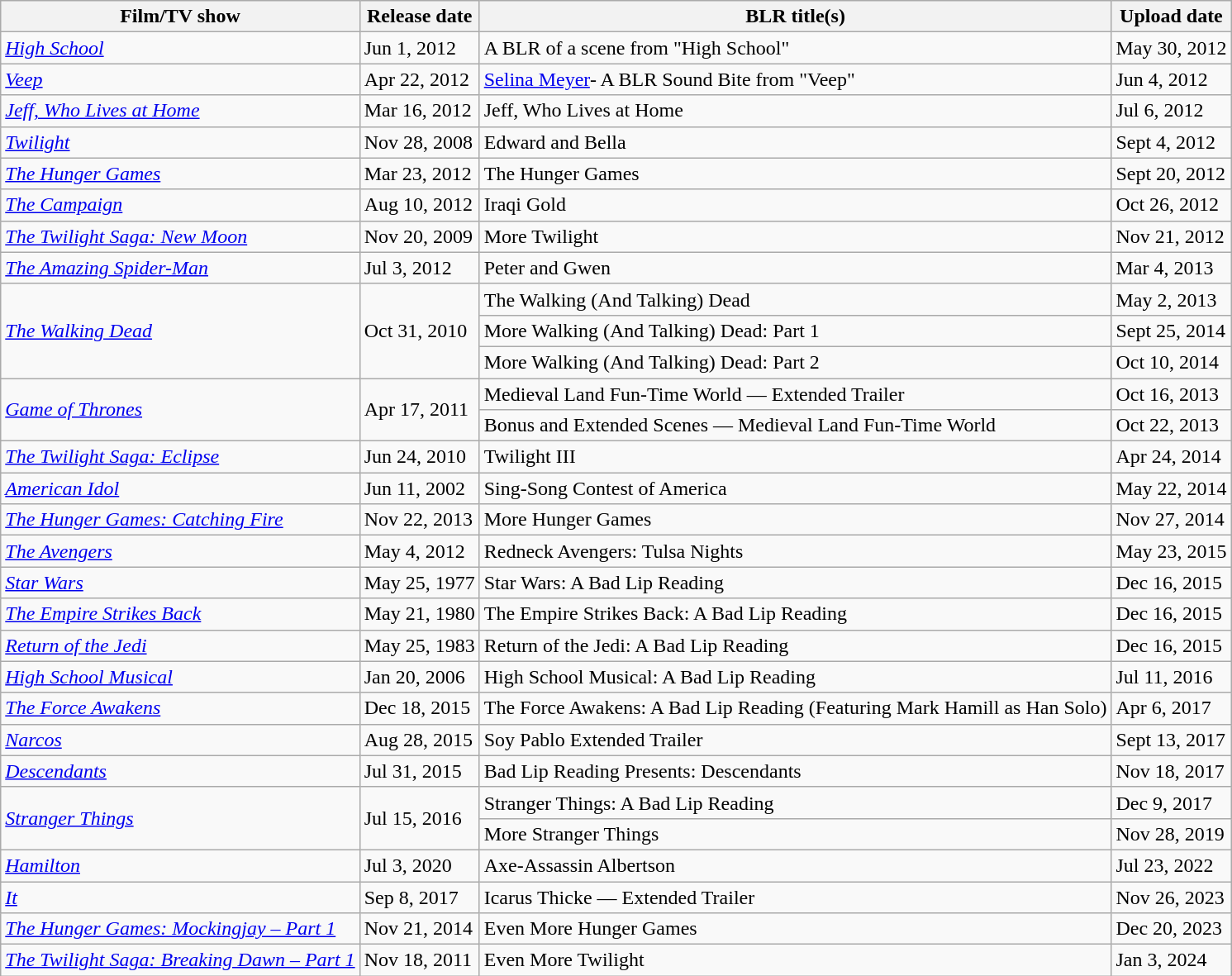<table class="wikitable">
<tr>
<th>Film/TV show</th>
<th>Release date</th>
<th>BLR title(s)</th>
<th>Upload date</th>
</tr>
<tr>
<td><em><a href='#'>High School</a></em></td>
<td>Jun 1, 2012</td>
<td>A BLR of a scene from "High School"</td>
<td>May 30, 2012</td>
</tr>
<tr>
<td><em><a href='#'>Veep</a></em></td>
<td>Apr 22, 2012</td>
<td><a href='#'>Selina Meyer</a>- A BLR Sound Bite from "Veep"</td>
<td>Jun 4, 2012</td>
</tr>
<tr>
<td><em><a href='#'>Jeff, Who Lives at Home</a></em></td>
<td>Mar 16, 2012</td>
<td>Jeff, Who Lives at Home</td>
<td>Jul 6, 2012</td>
</tr>
<tr>
<td><em><a href='#'>Twilight</a></em></td>
<td>Nov 28, 2008</td>
<td>Edward and Bella</td>
<td>Sept 4, 2012</td>
</tr>
<tr>
<td><em><a href='#'>The Hunger Games</a></em></td>
<td>Mar 23, 2012</td>
<td>The Hunger Games</td>
<td>Sept 20, 2012</td>
</tr>
<tr>
<td><em><a href='#'>The Campaign</a></em></td>
<td>Aug 10, 2012</td>
<td>Iraqi Gold</td>
<td>Oct 26, 2012</td>
</tr>
<tr>
<td><em><a href='#'>The Twilight Saga: New Moon</a></em></td>
<td>Nov 20, 2009</td>
<td>More Twilight</td>
<td>Nov 21, 2012</td>
</tr>
<tr>
<td><em><a href='#'>The Amazing Spider-Man</a></em></td>
<td>Jul 3, 2012</td>
<td>Peter and Gwen</td>
<td>Mar 4, 2013</td>
</tr>
<tr>
<td rowspan=3><em><a href='#'>The Walking Dead</a></em></td>
<td rowspan=3>Oct 31, 2010</td>
<td>The Walking (And Talking) Dead</td>
<td>May 2, 2013</td>
</tr>
<tr>
<td>More Walking (And Talking) Dead: Part 1</td>
<td>Sept 25, 2014</td>
</tr>
<tr>
<td>More Walking (And Talking) Dead: Part 2</td>
<td>Oct 10, 2014</td>
</tr>
<tr>
<td rowspan=2><em><a href='#'>Game of Thrones</a></em></td>
<td rowspan=2>Apr 17, 2011</td>
<td>Medieval Land Fun-Time World — Extended Trailer</td>
<td>Oct 16, 2013</td>
</tr>
<tr>
<td>Bonus and Extended Scenes — Medieval Land Fun-Time World</td>
<td>Oct 22, 2013</td>
</tr>
<tr>
<td><em><a href='#'>The Twilight Saga: Eclipse</a></em></td>
<td>Jun 24, 2010</td>
<td>Twilight III</td>
<td>Apr 24, 2014</td>
</tr>
<tr>
<td><em><a href='#'>American Idol</a></em></td>
<td>Jun 11, 2002</td>
<td>Sing-Song Contest of America</td>
<td>May 22, 2014</td>
</tr>
<tr>
<td><em><a href='#'>The Hunger Games: Catching Fire</a></em></td>
<td>Nov 22, 2013</td>
<td>More Hunger Games</td>
<td>Nov 27, 2014</td>
</tr>
<tr>
<td><em><a href='#'>The Avengers</a></em></td>
<td>May 4, 2012</td>
<td>Redneck Avengers: Tulsa Nights</td>
<td>May 23, 2015</td>
</tr>
<tr>
<td><em><a href='#'>Star Wars</a></em></td>
<td>May 25, 1977</td>
<td>Star Wars: A Bad Lip Reading</td>
<td>Dec 16, 2015</td>
</tr>
<tr>
<td><em><a href='#'>The Empire Strikes Back</a></em></td>
<td>May 21, 1980</td>
<td>The Empire Strikes Back: A Bad Lip Reading</td>
<td>Dec 16, 2015</td>
</tr>
<tr>
<td><em><a href='#'>Return of the Jedi</a></em></td>
<td>May 25, 1983</td>
<td>Return of the Jedi: A Bad Lip Reading</td>
<td>Dec 16, 2015</td>
</tr>
<tr>
<td><em><a href='#'>High School Musical</a></em></td>
<td>Jan 20, 2006</td>
<td>High School Musical: A Bad Lip Reading</td>
<td>Jul 11, 2016</td>
</tr>
<tr>
<td><em><a href='#'>The Force Awakens</a></em></td>
<td>Dec 18, 2015</td>
<td>The Force Awakens: A Bad Lip Reading (Featuring Mark Hamill as Han Solo)</td>
<td>Apr 6, 2017</td>
</tr>
<tr>
<td><em><a href='#'>Narcos</a></em></td>
<td>Aug 28, 2015</td>
<td>Soy Pablo Extended Trailer</td>
<td>Sept 13, 2017</td>
</tr>
<tr>
<td><em><a href='#'>Descendants</a></em></td>
<td>Jul 31, 2015</td>
<td>Bad Lip Reading Presents: Descendants</td>
<td>Nov 18, 2017</td>
</tr>
<tr>
<td rowspan=2><em><a href='#'>Stranger Things</a></em></td>
<td rowspan=2>Jul 15, 2016</td>
<td>Stranger Things: A Bad Lip Reading</td>
<td>Dec 9, 2017</td>
</tr>
<tr>
<td>More Stranger Things</td>
<td>Nov 28, 2019</td>
</tr>
<tr>
<td><em><a href='#'>Hamilton</a></em></td>
<td>Jul 3, 2020</td>
<td>Axe-Assassin Albertson</td>
<td>Jul 23, 2022</td>
</tr>
<tr>
<td><em><a href='#'>It</a></em></td>
<td>Sep 8, 2017</td>
<td>Icarus Thicke — Extended Trailer</td>
<td>Nov 26, 2023</td>
</tr>
<tr>
<td><em><a href='#'>The Hunger Games: Mockingjay – Part 1</a></em></td>
<td>Nov 21, 2014</td>
<td>Even More Hunger Games</td>
<td>Dec 20, 2023</td>
</tr>
<tr>
<td><em><a href='#'>The Twilight Saga: Breaking Dawn – Part 1</a></em></td>
<td>Nov 18, 2011</td>
<td>Even More Twilight</td>
<td>Jan 3, 2024</td>
</tr>
</table>
